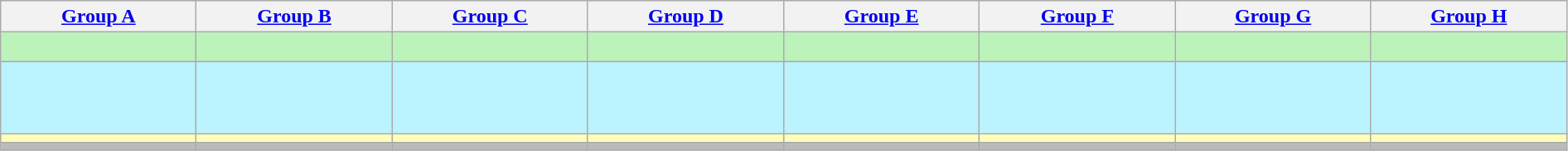<table class="wikitable" style="text-align:center;" width="99.75%">
<tr align="center">
<th width="12.5%"><a href='#'>Group A</a></th>
<th width="12.5%"><a href='#'>Group B</a></th>
<th width="12.5%"><a href='#'>Group C</a></th>
<th width="12.5%"><a href='#'>Group D</a></th>
<th width="12.5%"><a href='#'>Group E</a></th>
<th width="12.5%"><a href='#'>Group F</a></th>
<th width="12.5%"><a href='#'>Group G</a></th>
<th width="12.5%"><a href='#'>Group H</a></th>
</tr>
<tr style="background:#BBF3BB; font-size:90%">
<td style="vertical-align:top"><br></td>
<td style="vertical-align:top"></td>
<td style="vertical-align:top"><br></td>
<td style="vertical-align:top"></td>
<td style="vertical-align:top"><br></td>
<td style="vertical-align:top"></td>
<td style="vertical-align:top"><br></td>
<td style="vertical-align:top"><br></td>
</tr>
<tr style="background:#BBF3FF; font-size:90%">
<td style="vertical-align:top"><br></td>
<td style="vertical-align:top"><br><br></td>
<td style="vertical-align:top"><br></td>
<td style="vertical-align:top"><br><br><br></td>
<td style="vertical-align:top"><br><br></td>
<td style="vertical-align:top"><br><br><br></td>
<td style="vertical-align:top"><br></td>
<td style="vertical-align:top"><br></td>
</tr>
<tr style="background:#FFFFBB; font-size:90%">
<td style="vertical-align:top"></td>
<td style="vertical-align:top"></td>
<td style="vertical-align:top"></td>
<td style="vertical-align:top"></td>
<td style="vertical-align:top"></td>
<td style="vertical-align:top"></td>
<td style="vertical-align:top"></td>
<td style="vertical-align:top"></td>
</tr>
<tr style="background:#BBBBBB; font-size:90%">
<td style="vertical-align:top"></td>
<td style="vertical-align:top"></td>
<td style="vertical-align:top"></td>
<td style="vertical-align:top"></td>
<td style="vertical-align:top"></td>
<td style="vertical-align:top"></td>
<td style="vertical-align:top"></td>
<td style="vertical-align:top"></td>
</tr>
</table>
